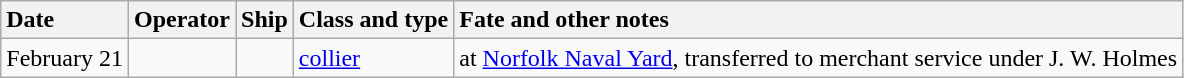<table class="wikitable nowraplinks sortable">
<tr>
<th style="text-align: left;">Date</th>
<th style="text-align: left;">Operator</th>
<th style="text-align: left;">Ship</th>
<th style="text-align: left;">Class and type</th>
<th style="text-align: left;">Fate and other notes</th>
</tr>
<tr ---->
<td>February 21</td>
<td></td>
<td><strong></strong></td>
<td><a href='#'>collier</a></td>
<td>at <a href='#'>Norfolk Naval Yard</a>, transferred to merchant service under J. W. Holmes</td>
</tr>
</table>
